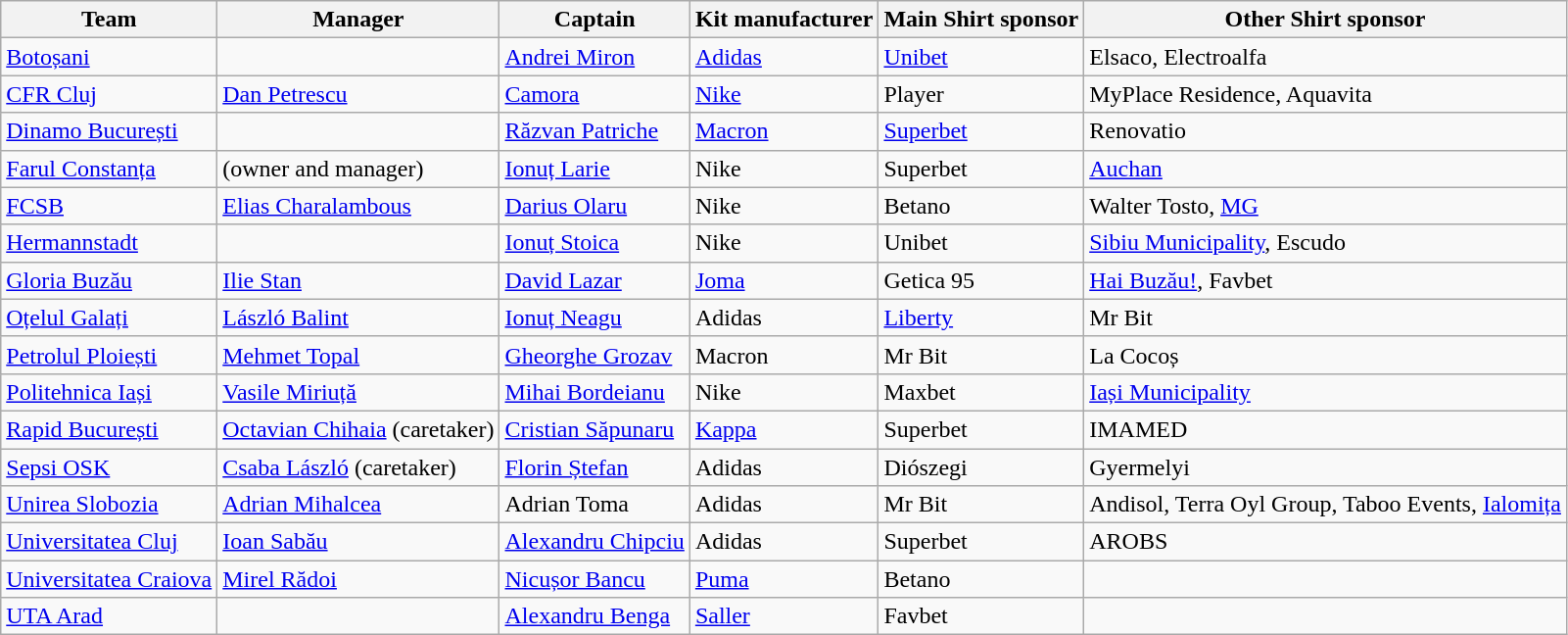<table class="wikitable sortable">
<tr>
<th>Team</th>
<th>Manager</th>
<th>Captain</th>
<th>Kit manufacturer</th>
<th>Main Shirt sponsor</th>
<th>Other Shirt sponsor</th>
</tr>
<tr>
<td><a href='#'>Botoșani</a></td>
<td> </td>
<td> <a href='#'>Andrei Miron</a></td>
<td><a href='#'>Adidas</a></td>
<td><a href='#'>Unibet</a></td>
<td>Elsaco, Electroalfa</td>
</tr>
<tr>
<td><a href='#'>CFR Cluj</a></td>
<td> <a href='#'>Dan Petrescu</a></td>
<td> <a href='#'>Camora</a></td>
<td><a href='#'>Nike</a></td>
<td>Player</td>
<td>MyPlace Residence, Aquavita</td>
</tr>
<tr>
<td><a href='#'>Dinamo București</a></td>
<td> </td>
<td> <a href='#'>Răzvan Patriche</a></td>
<td><a href='#'>Macron</a></td>
<td><a href='#'>Superbet</a></td>
<td>Renovatio</td>
</tr>
<tr>
<td><a href='#'>Farul Constanța</a></td>
<td>  (owner and manager)</td>
<td> <a href='#'>Ionuț Larie</a></td>
<td>Nike</td>
<td>Superbet</td>
<td><a href='#'>Auchan</a></td>
</tr>
<tr>
<td><a href='#'>FCSB</a></td>
<td> <a href='#'>Elias Charalambous</a></td>
<td> <a href='#'>Darius Olaru</a></td>
<td>Nike</td>
<td>Betano</td>
<td>Walter Tosto, <a href='#'>MG</a></td>
</tr>
<tr>
<td><a href='#'>Hermannstadt</a></td>
<td> </td>
<td> <a href='#'>Ionuț Stoica</a></td>
<td>Nike</td>
<td>Unibet</td>
<td><a href='#'>Sibiu Municipality</a>, Escudo</td>
</tr>
<tr>
<td><a href='#'>Gloria Buzău</a></td>
<td> <a href='#'>Ilie Stan</a></td>
<td> <a href='#'>David Lazar</a></td>
<td><a href='#'>Joma</a></td>
<td>Getica 95</td>
<td><a href='#'>Hai Buzău!</a>, Favbet</td>
</tr>
<tr>
<td><a href='#'>Oțelul Galați</a></td>
<td> <a href='#'>László Balint</a></td>
<td> <a href='#'>Ionuț Neagu</a></td>
<td>Adidas</td>
<td><a href='#'>Liberty</a></td>
<td>Mr Bit</td>
</tr>
<tr>
<td><a href='#'>Petrolul Ploiești</a></td>
<td> <a href='#'>Mehmet Topal</a></td>
<td> <a href='#'>Gheorghe Grozav</a></td>
<td>Macron</td>
<td>Mr Bit</td>
<td>La Cocoș</td>
</tr>
<tr>
<td><a href='#'>Politehnica Iași</a></td>
<td> <a href='#'>Vasile Miriuță</a></td>
<td> <a href='#'>Mihai Bordeianu</a></td>
<td>Nike</td>
<td>Maxbet</td>
<td><a href='#'>Iași Municipality</a></td>
</tr>
<tr>
<td><a href='#'>Rapid București</a></td>
<td> <a href='#'>Octavian Chihaia</a> (caretaker)</td>
<td> <a href='#'>Cristian Săpunaru</a></td>
<td><a href='#'>Kappa</a></td>
<td>Superbet</td>
<td>IMAMED</td>
</tr>
<tr>
<td><a href='#'>Sepsi OSK</a></td>
<td> <a href='#'>Csaba László</a> (caretaker)</td>
<td> <a href='#'>Florin Ștefan</a></td>
<td>Adidas</td>
<td>Diószegi</td>
<td>Gyermelyi</td>
</tr>
<tr>
<td><a href='#'>Unirea Slobozia</a></td>
<td> <a href='#'>Adrian Mihalcea</a></td>
<td> Adrian Toma</td>
<td>Adidas</td>
<td>Mr Bit</td>
<td>Andisol, Terra Oyl Group, Taboo Events, <a href='#'>Ialomița</a></td>
</tr>
<tr>
<td><a href='#'>Universitatea Cluj</a></td>
<td> <a href='#'>Ioan Sabău</a></td>
<td> <a href='#'>Alexandru Chipciu</a></td>
<td>Adidas</td>
<td>Superbet</td>
<td>AROBS</td>
</tr>
<tr>
<td><a href='#'>Universitatea Craiova</a></td>
<td> <a href='#'>Mirel Rădoi</a></td>
<td> <a href='#'>Nicușor Bancu</a></td>
<td><a href='#'>Puma</a></td>
<td>Betano</td>
<td></td>
</tr>
<tr>
<td><a href='#'>UTA Arad</a></td>
<td> </td>
<td> <a href='#'>Alexandru Benga</a></td>
<td><a href='#'>Saller</a></td>
<td>Favbet</td>
<td></td>
</tr>
</table>
